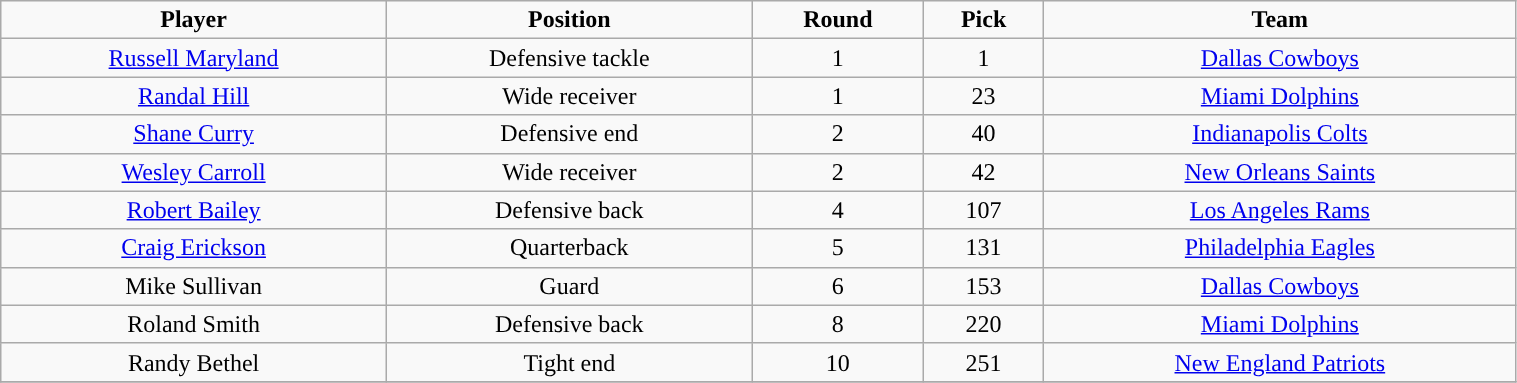<table class="wikitable" style="width:80%;">
<tr style="text-align:center; ">
<td><strong>Player</strong></td>
<td><strong>Position</strong></td>
<td><strong>Round</strong></td>
<td><strong>Pick</strong></td>
<td><strong>Team</strong></td>
</tr>
<tr align="center" bgcolor="">
<td><a href='#'>Russell Maryland</a></td>
<td>Defensive tackle</td>
<td>1</td>
<td>1</td>
<td><a href='#'>Dallas Cowboys</a></td>
</tr>
<tr align="center" bgcolor="">
<td><a href='#'>Randal Hill</a></td>
<td>Wide receiver</td>
<td>1</td>
<td>23</td>
<td><a href='#'>Miami Dolphins</a></td>
</tr>
<tr align="center" bgcolor="">
<td><a href='#'>Shane Curry</a></td>
<td>Defensive end</td>
<td>2</td>
<td>40</td>
<td><a href='#'>Indianapolis Colts</a></td>
</tr>
<tr align="center" bgcolor="">
<td><a href='#'>Wesley Carroll</a></td>
<td>Wide receiver</td>
<td>2</td>
<td>42</td>
<td><a href='#'>New Orleans Saints</a></td>
</tr>
<tr align="center" bgcolor="">
<td><a href='#'>Robert Bailey</a></td>
<td>Defensive back</td>
<td>4</td>
<td>107</td>
<td><a href='#'>Los Angeles Rams</a></td>
</tr>
<tr align="center" bgcolor="">
<td><a href='#'>Craig Erickson</a></td>
<td>Quarterback</td>
<td>5</td>
<td>131</td>
<td><a href='#'>Philadelphia Eagles</a></td>
</tr>
<tr align="center" bgcolor="">
<td>Mike Sullivan</td>
<td>Guard</td>
<td>6</td>
<td>153</td>
<td><a href='#'>Dallas Cowboys</a></td>
</tr>
<tr align="center" bgcolor="">
<td>Roland Smith</td>
<td>Defensive back</td>
<td>8</td>
<td>220</td>
<td><a href='#'>Miami Dolphins</a></td>
</tr>
<tr align="center" bgcolor="">
<td>Randy Bethel</td>
<td>Tight end</td>
<td>10</td>
<td>251</td>
<td><a href='#'>New England Patriots</a></td>
</tr>
<tr align="center" bgcolor="">
</tr>
</table>
